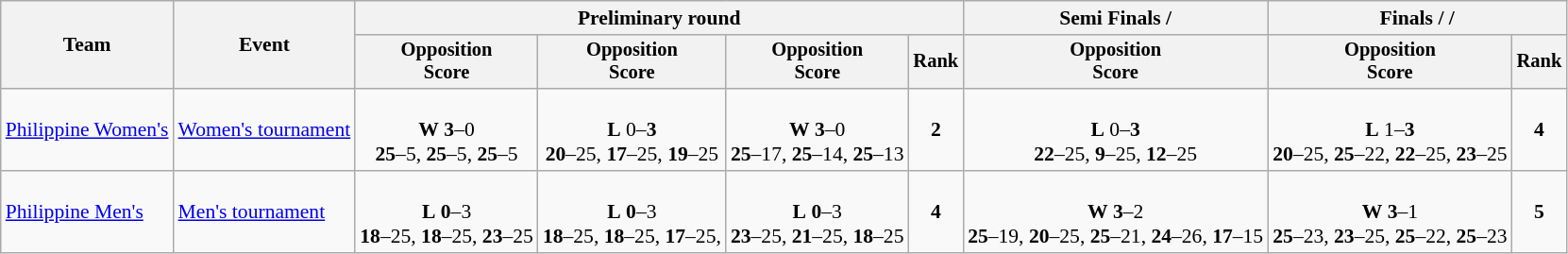<table class="wikitable" style="font-size:90%">
<tr>
<th rowspan=2>Team</th>
<th rowspan=2>Event</th>
<th colspan=4>Preliminary round</th>
<th colspan=1>Semi Finals / </th>
<th colspan=3>Finals /  / </th>
</tr>
<tr style="font-size:95%">
<th>Opposition<br>Score</th>
<th>Opposition<br>Score</th>
<th>Opposition<br>Score</th>
<th>Rank</th>
<th>Opposition<br>Score</th>
<th>Opposition<br>Score</th>
<th>Rank</th>
</tr>
<tr align=center>
<td align=left><a href='#'>Philippine Women's</a></td>
<td align=left><a href='#'>Women's tournament</a></td>
<td><br> <strong>W</strong> <strong>3</strong>–0 <br> <strong>25</strong>–5, <strong>25</strong>–5, <strong>25</strong>–5</td>
<td><br> <strong>L</strong> 0–<strong>3</strong> <br> <strong>20</strong>–25, <strong>17</strong>–25, <strong>19</strong>–25</td>
<td><br> <strong>W</strong> <strong>3</strong>–0 <br> <strong>25</strong>–17, <strong>25</strong>–14, <strong>25</strong>–13</td>
<td><strong>2</strong></td>
<td><br> <strong>L</strong> 0–<strong>3</strong> <br> <strong>22</strong>–25, <strong>9</strong>–25, <strong>12</strong>–25</td>
<td><br> <strong>L</strong> 1–<strong>3</strong> <br> <strong>20</strong>–25, <strong>25</strong>–22, <strong>22</strong>–25, <strong>23</strong>–25</td>
<td><strong>4</strong></td>
</tr>
<tr align=center>
<td align=left><a href='#'>Philippine Men's</a></td>
<td align=left><a href='#'>Men's tournament</a></td>
<td><br> <strong>L</strong> <strong>0</strong>–3 <br> <strong>18</strong>–25, <strong>18</strong>–25, <strong>23</strong>–25</td>
<td><br> <strong>L</strong> <strong>0</strong>–3 <br> <strong>18</strong>–25, <strong>18</strong>–25, <strong>17</strong>–25,</td>
<td><br> <strong>L</strong> <strong>0</strong>–3 <br> <strong>23</strong>–25, <strong>21</strong>–25, <strong>18</strong>–25</td>
<td><strong>4</strong></td>
<td><br> <strong>W</strong> <strong>3</strong>–2 <br> <strong>25</strong>–19, <strong>20</strong>–25, <strong>25</strong>–21, <strong>24</strong>–26, <strong>17</strong>–15</td>
<td><br> <strong>W</strong> <strong>3</strong>–1 <br> <strong>25</strong>–23, <strong>23</strong>–25, <strong>25</strong>–22, <strong>25</strong>–23</td>
<td><strong>5</strong></td>
</tr>
</table>
